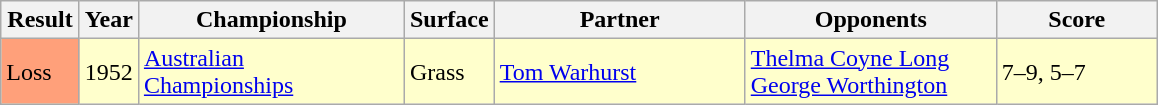<table class="sortable wikitable">
<tr>
<th style="width:45px">Result</th>
<th style="width:30px">Year</th>
<th style="width:170px">Championship</th>
<th style="width:50px">Surface</th>
<th style="width:160px">Partner</th>
<th style="width:160px">Opponents</th>
<th style="width:100px" class="unsortable">Score</th>
</tr>
<tr style="background:#ffc;">
<td style="background:#ffa07a;">Loss</td>
<td>1952</td>
<td><a href='#'>Australian Championships</a></td>
<td>Grass</td>
<td> <a href='#'>Tom Warhurst</a></td>
<td> <a href='#'>Thelma Coyne Long</a> <br>  <a href='#'>George Worthington</a></td>
<td>7–9, 5–7</td>
</tr>
</table>
